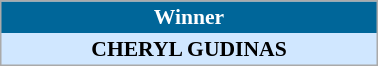<table align=center cellpadding="2" cellspacing="0" style="background: #f9f9f9; border: 1px #aaa solid; border-collapse: collapse; font-size: 90%;" width=20%>
<tr align=center bgcolor=#006699 style="color:white;">
<th width=100%><strong>Winner</strong></th>
</tr>
<tr align=center bgcolor=#D0E7FF>
<td align=center><strong>CHERYL GUDINAS</strong> </td>
</tr>
</table>
